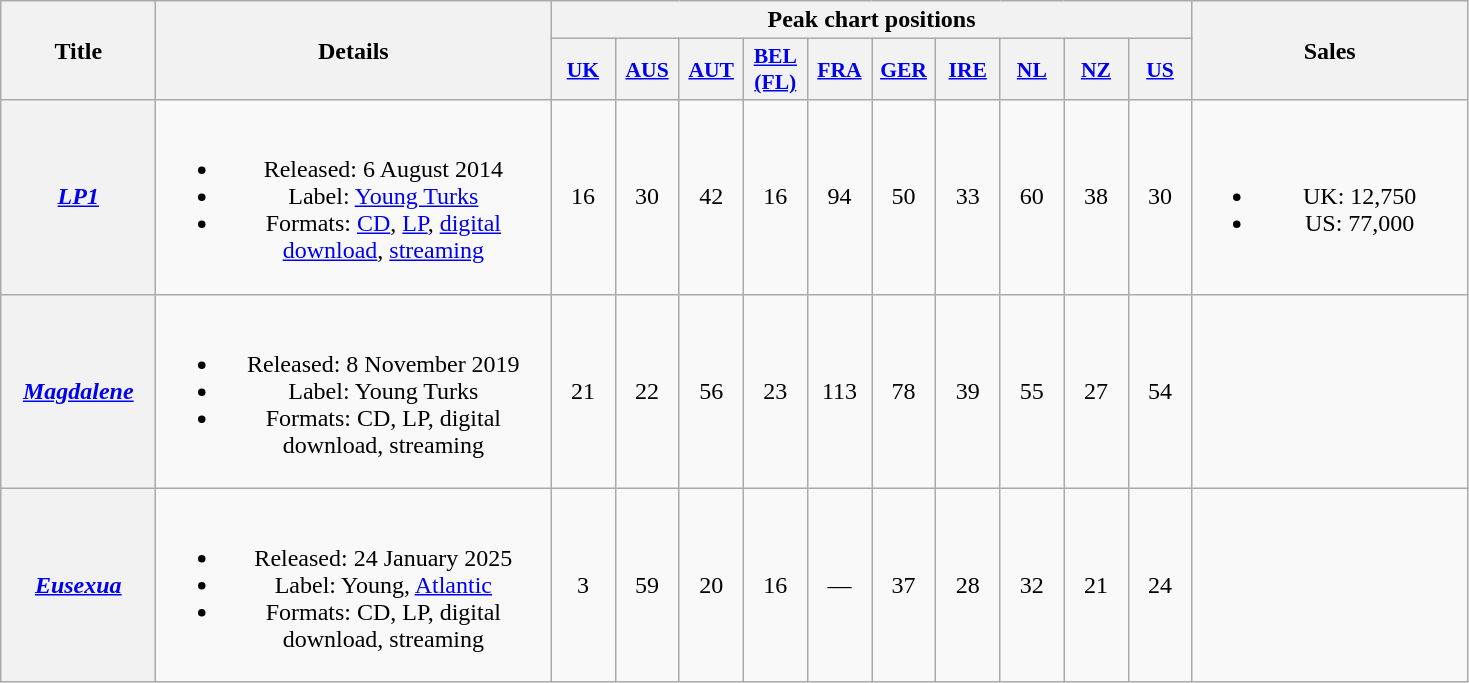<table class="wikitable plainrowheaders" style="text-align:center;">
<tr>
<th scope="col" rowspan="2" style="width:6em;">Title</th>
<th scope="col" rowspan="2" style="width:16em;">Details</th>
<th scope="col" colspan="10">Peak chart positions</th>
<th scope="col" rowspan="2" style="width:11em;">Sales</th>
</tr>
<tr>
<th scope="col" style="width:2.5em;font-size:90%;"><a href='#'>UK</a><br></th>
<th scope="col" style="width:2.5em;font-size:90%;"><a href='#'>AUS</a><br></th>
<th scope="col" style="width:2.5em;font-size:90%;"><a href='#'>AUT</a><br></th>
<th scope="col" style="width:2.5em;font-size:90%;"><a href='#'>BEL<br>(FL)</a><br></th>
<th scope="col" style="width:2.5em;font-size:90%;"><a href='#'>FRA</a><br></th>
<th scope="col" style="width:2.5em;font-size:90%;"><a href='#'>GER</a><br></th>
<th scope="col" style="width:2.5em;font-size:90%;"><a href='#'>IRE</a><br></th>
<th scope="col" style="width:2.5em;font-size:90%;"><a href='#'>NL</a><br></th>
<th scope="col" style="width:2.5em;font-size:90%;"><a href='#'>NZ</a><br></th>
<th scope="col" style="width:2.5em;font-size:90%;"><a href='#'>US</a><br></th>
</tr>
<tr>
<th scope="row"><em><a href='#'>LP1</a></em></th>
<td><br><ul><li>Released: 6 August 2014</li><li>Label: <a href='#'>Young Turks</a></li><li>Formats: <a href='#'>CD</a>, <a href='#'>LP</a>, <a href='#'>digital download</a>, <a href='#'>streaming</a></li></ul></td>
<td>16</td>
<td>30</td>
<td>42</td>
<td>16</td>
<td>94</td>
<td>50</td>
<td>33</td>
<td>60</td>
<td>38</td>
<td>30</td>
<td><br><ul><li>UK: 12,750</li><li>US: 77,000</li></ul></td>
</tr>
<tr>
<th scope="row"><em><a href='#'>Magdalene</a></em></th>
<td><br><ul><li>Released: 8 November 2019</li><li>Label: Young Turks</li><li>Formats: CD, LP, digital download, streaming</li></ul></td>
<td>21</td>
<td>22</td>
<td>56</td>
<td>23</td>
<td>113</td>
<td>78</td>
<td>39</td>
<td>55</td>
<td>27</td>
<td>54</td>
<td></td>
</tr>
<tr>
<th scope="row"><em><a href='#'>Eusexua</a></em></th>
<td><br><ul><li>Released: 24 January 2025</li><li>Label: Young, <a href='#'>Atlantic</a></li><li>Formats: CD, LP, digital download, streaming</li></ul></td>
<td>3</td>
<td>59</td>
<td>20</td>
<td>16</td>
<td>—</td>
<td>37</td>
<td>28<br></td>
<td>32</td>
<td>21<br></td>
<td>24</td>
<td></td>
</tr>
</table>
